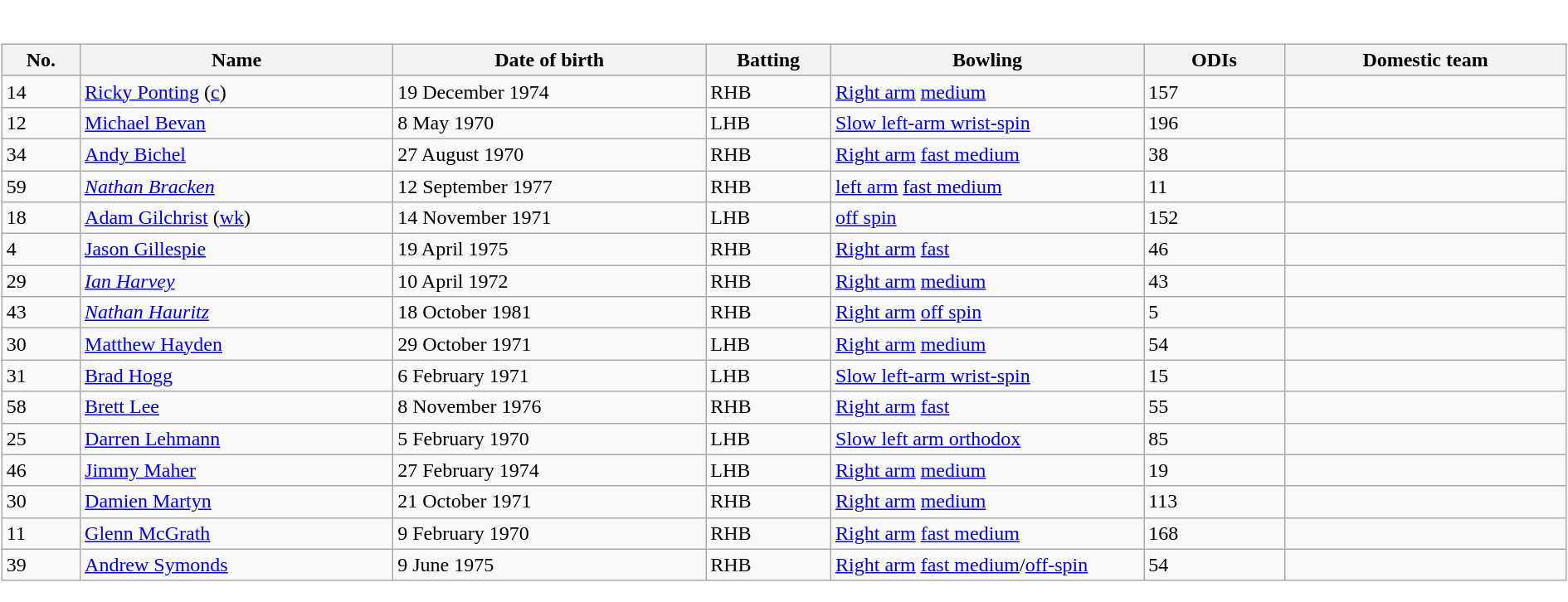<table border="0" style="width:100%;">
<tr>
<td style="vertical-align:top; background:#fff; width:90%;"><br><table class="wikitable sortable sortable" cellspacing="2" style="width:100%;">
<tr style="background:#aad0ff;">
<th width=5%>No.</th>
<th width=20%>Name</th>
<th width=20%>Date of birth</th>
<th width=8%>Batting</th>
<th width=20%>Bowling</th>
<th width=9%>ODIs</th>
<th width=25%>Domestic team</th>
</tr>
<tr>
<td>14</td>
<td><a href='#'>Ricky Ponting</a> (<a href='#'>c</a>)</td>
<td>19 December 1974</td>
<td>RHB</td>
<td><a href='#'>Right arm</a> <a href='#'>medium</a></td>
<td>157</td>
<td></td>
</tr>
<tr>
<td>12</td>
<td><a href='#'>Michael Bevan</a></td>
<td>8 May 1970</td>
<td>LHB</td>
<td><a href='#'>Slow left-arm wrist-spin</a></td>
<td>196</td>
<td></td>
</tr>
<tr>
<td>34</td>
<td><a href='#'>Andy Bichel</a></td>
<td>27 August 1970</td>
<td>RHB</td>
<td><a href='#'>Right arm</a> <a href='#'>fast medium</a></td>
<td>38</td>
<td></td>
</tr>
<tr>
<td>59</td>
<td><em><a href='#'>Nathan Bracken</a></em></td>
<td>12 September 1977</td>
<td>RHB</td>
<td><a href='#'>left arm</a> <a href='#'>fast medium</a></td>
<td>11</td>
<td></td>
</tr>
<tr>
<td>18</td>
<td><a href='#'>Adam Gilchrist</a> (<a href='#'>wk</a>)</td>
<td>14 November 1971</td>
<td>LHB</td>
<td><a href='#'>off spin</a></td>
<td>152</td>
<td></td>
</tr>
<tr>
<td>4</td>
<td><a href='#'>Jason Gillespie</a></td>
<td>19 April 1975</td>
<td>RHB</td>
<td><a href='#'>Right arm</a> <a href='#'>fast</a></td>
<td>46</td>
<td></td>
</tr>
<tr>
<td>29</td>
<td><em><a href='#'>Ian Harvey</a></em></td>
<td>10 April 1972</td>
<td>RHB</td>
<td><a href='#'>Right arm</a> <a href='#'>medium</a></td>
<td>43</td>
<td></td>
</tr>
<tr>
<td>43</td>
<td><em><a href='#'>Nathan Hauritz</a></em></td>
<td>18 October 1981</td>
<td>RHB</td>
<td><a href='#'>Right arm</a> <a href='#'>off spin</a></td>
<td>5</td>
<td></td>
</tr>
<tr>
<td>30</td>
<td><a href='#'>Matthew Hayden</a></td>
<td>29 October 1971</td>
<td>LHB</td>
<td><a href='#'>Right arm</a> <a href='#'>medium</a></td>
<td>54</td>
<td></td>
</tr>
<tr>
<td>31</td>
<td><a href='#'>Brad Hogg</a></td>
<td>6 February 1971</td>
<td>LHB</td>
<td><a href='#'>Slow left-arm wrist-spin</a></td>
<td>15</td>
<td></td>
</tr>
<tr>
<td>58</td>
<td><a href='#'>Brett Lee</a></td>
<td>8 November 1976</td>
<td>RHB</td>
<td><a href='#'>Right arm</a> <a href='#'>fast</a></td>
<td>55</td>
<td></td>
</tr>
<tr>
<td>25</td>
<td><a href='#'>Darren Lehmann</a></td>
<td>5 February 1970</td>
<td>LHB</td>
<td><a href='#'>Slow left arm orthodox</a></td>
<td>85</td>
<td></td>
</tr>
<tr>
<td>46</td>
<td><a href='#'>Jimmy Maher</a></td>
<td>27 February 1974</td>
<td>LHB</td>
<td><a href='#'>Right arm</a> <a href='#'>medium</a></td>
<td>19</td>
<td></td>
</tr>
<tr>
<td>30</td>
<td><a href='#'>Damien Martyn</a></td>
<td>21 October 1971</td>
<td>RHB</td>
<td><a href='#'>Right arm</a> <a href='#'>medium</a></td>
<td>113</td>
<td></td>
</tr>
<tr>
<td>11</td>
<td><a href='#'>Glenn McGrath</a></td>
<td>9 February 1970</td>
<td>RHB</td>
<td><a href='#'>Right arm</a> <a href='#'>fast medium</a></td>
<td>168</td>
<td></td>
</tr>
<tr>
<td>39</td>
<td><a href='#'>Andrew Symonds</a></td>
<td>9 June 1975</td>
<td>RHB</td>
<td><a href='#'>Right arm</a> <a href='#'>fast medium</a>/<a href='#'>off-spin</a></td>
<td>54</td>
<td></td>
</tr>
</table>
</td>
</tr>
</table>
